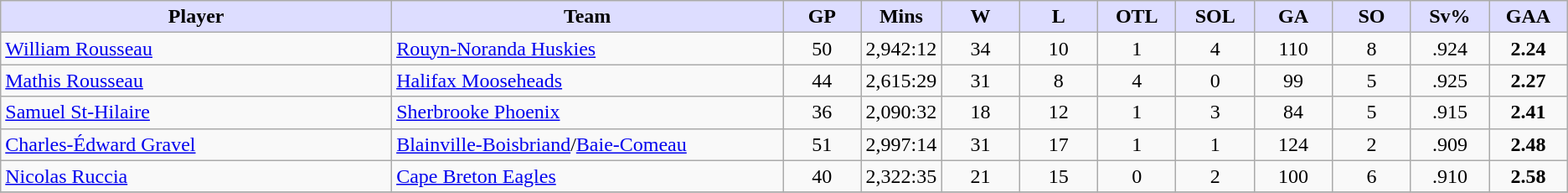<table class="wikitable" style="text-align:center">
<tr>
<th style="background:#ddf; width:25%;">Player</th>
<th style="background:#ddf; width:25%;">Team</th>
<th style="background:#ddf; width:5%;">GP</th>
<th style="background:#ddf; width:5%;">Mins</th>
<th style="background:#ddf; width:5%;">W</th>
<th style="background:#ddf; width:5%;">L</th>
<th style="background:#ddf; width:5%;">OTL</th>
<th style="background:#ddf; width:5%;">SOL</th>
<th style="background:#ddf; width:5%;">GA</th>
<th style="background:#ddf; width:5%;">SO</th>
<th style="background:#ddf; width:5%;">Sv%</th>
<th style="background:#ddf; width:5%;">GAA</th>
</tr>
<tr>
<td align=left><a href='#'>William Rousseau</a></td>
<td align=left><a href='#'>Rouyn-Noranda Huskies</a></td>
<td>50</td>
<td>2,942:12</td>
<td>34</td>
<td>10</td>
<td>1</td>
<td>4</td>
<td>110</td>
<td>8</td>
<td>.924</td>
<td><strong>2.24</strong></td>
</tr>
<tr>
<td align=left><a href='#'>Mathis Rousseau</a></td>
<td align=left><a href='#'>Halifax Mooseheads</a></td>
<td>44</td>
<td>2,615:29</td>
<td>31</td>
<td>8</td>
<td>4</td>
<td>0</td>
<td>99</td>
<td>5</td>
<td>.925</td>
<td><strong>2.27</strong></td>
</tr>
<tr>
<td align=left><a href='#'>Samuel St-Hilaire</a></td>
<td align=left><a href='#'>Sherbrooke Phoenix</a></td>
<td>36</td>
<td>2,090:32</td>
<td>18</td>
<td>12</td>
<td>1</td>
<td>3</td>
<td>84</td>
<td>5</td>
<td>.915</td>
<td><strong>2.41</strong></td>
</tr>
<tr>
<td align=left><a href='#'>Charles-Édward Gravel</a></td>
<td align=left><a href='#'>Blainville-Boisbriand</a>/<a href='#'>Baie-Comeau</a></td>
<td>51</td>
<td>2,997:14</td>
<td>31</td>
<td>17</td>
<td>1</td>
<td>1</td>
<td>124</td>
<td>2</td>
<td>.909</td>
<td><strong>2.48</strong></td>
</tr>
<tr>
<td align=left><a href='#'>Nicolas Ruccia</a></td>
<td align=left><a href='#'>Cape Breton Eagles</a></td>
<td>40</td>
<td>2,322:35</td>
<td>21</td>
<td>15</td>
<td>0</td>
<td>2</td>
<td>100</td>
<td>6</td>
<td>.910</td>
<td><strong>2.58</strong></td>
</tr>
<tr>
</tr>
</table>
